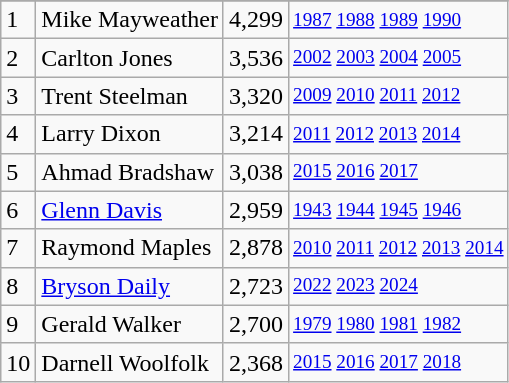<table class="wikitable">
<tr>
</tr>
<tr>
<td>1</td>
<td>Mike Mayweather</td>
<td>4,299</td>
<td style="font-size:80%;"><a href='#'>1987</a> <a href='#'>1988</a> <a href='#'>1989</a> <a href='#'>1990</a></td>
</tr>
<tr>
<td>2</td>
<td>Carlton Jones</td>
<td>3,536</td>
<td style="font-size:80%;"><a href='#'>2002</a> <a href='#'>2003</a> <a href='#'>2004</a> <a href='#'>2005</a></td>
</tr>
<tr>
<td>3</td>
<td>Trent Steelman</td>
<td>3,320</td>
<td style="font-size:80%;"><a href='#'>2009</a> <a href='#'>2010</a> <a href='#'>2011</a> <a href='#'>2012</a></td>
</tr>
<tr>
<td>4</td>
<td>Larry Dixon</td>
<td>3,214</td>
<td style="font-size:80%;"><a href='#'>2011</a> <a href='#'>2012</a> <a href='#'>2013</a> <a href='#'>2014</a></td>
</tr>
<tr>
<td>5</td>
<td>Ahmad Bradshaw</td>
<td>3,038</td>
<td style="font-size:80%;"><a href='#'>2015</a> <a href='#'>2016</a> <a href='#'>2017</a></td>
</tr>
<tr>
<td>6</td>
<td><a href='#'>Glenn Davis</a></td>
<td>2,959</td>
<td style="font-size:80%;"><a href='#'>1943</a> <a href='#'>1944</a> <a href='#'>1945</a> <a href='#'>1946</a></td>
</tr>
<tr>
<td>7</td>
<td>Raymond Maples</td>
<td>2,878</td>
<td style="font-size:80%;"><a href='#'>2010</a> <a href='#'>2011</a> <a href='#'>2012</a> <a href='#'>2013</a> <a href='#'>2014</a></td>
</tr>
<tr>
<td>8</td>
<td><a href='#'>Bryson Daily</a></td>
<td>2,723</td>
<td style="font-size:80%;"><a href='#'>2022</a> <a href='#'>2023</a> <a href='#'>2024</a></td>
</tr>
<tr>
<td>9</td>
<td>Gerald Walker</td>
<td>2,700</td>
<td style="font-size:80%;"><a href='#'>1979</a> <a href='#'>1980</a> <a href='#'>1981</a> <a href='#'>1982</a></td>
</tr>
<tr>
<td>10</td>
<td>Darnell Woolfolk</td>
<td>2,368</td>
<td style="font-size:80%;"><a href='#'>2015</a> <a href='#'>2016</a> <a href='#'>2017</a> <a href='#'>2018</a></td>
</tr>
</table>
